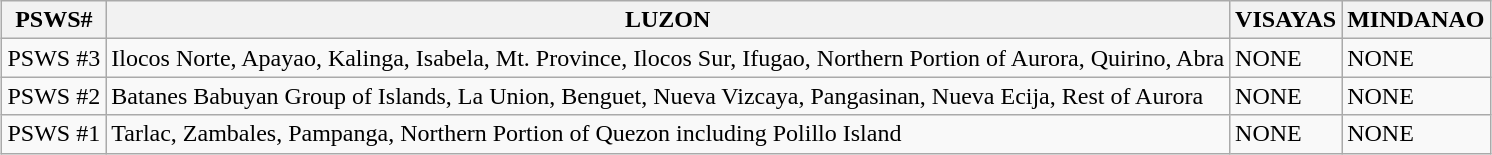<table class="wikitable" style="margin:1em auto 1em auto;">
<tr>
<th>PSWS#</th>
<th>LUZON</th>
<th>VISAYAS</th>
<th>MINDANAO</th>
</tr>
<tr>
<td>PSWS #3</td>
<td>Ilocos Norte, Apayao, Kalinga, Isabela, Mt. Province, Ilocos Sur, Ifugao, Northern Portion of Aurora, Quirino, Abra</td>
<td>NONE</td>
<td>NONE</td>
</tr>
<tr>
<td>PSWS #2</td>
<td>Batanes Babuyan Group of Islands, La Union, Benguet, Nueva Vizcaya, Pangasinan, Nueva Ecija, Rest of Aurora</td>
<td>NONE</td>
<td>NONE</td>
</tr>
<tr>
<td>PSWS #1</td>
<td>Tarlac, Zambales, Pampanga, Northern Portion of Quezon including Polillo Island</td>
<td>NONE</td>
<td>NONE</td>
</tr>
</table>
